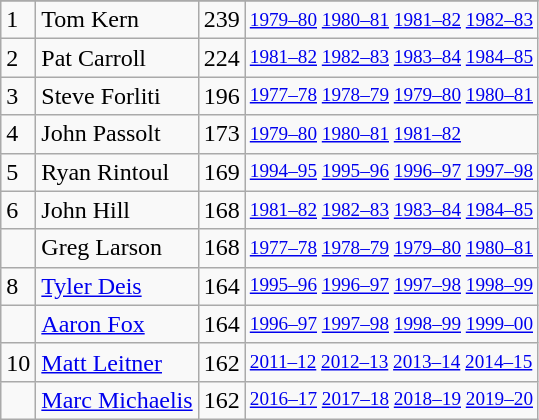<table class="wikitable">
<tr>
</tr>
<tr>
<td>1</td>
<td>Tom Kern</td>
<td>239</td>
<td style="font-size:80%;"><a href='#'>1979–80</a> <a href='#'>1980–81</a> <a href='#'>1981–82</a> <a href='#'>1982–83</a></td>
</tr>
<tr>
<td>2</td>
<td>Pat Carroll</td>
<td>224</td>
<td style="font-size:80%;"><a href='#'>1981–82</a> <a href='#'>1982–83</a> <a href='#'>1983–84</a> <a href='#'>1984–85</a></td>
</tr>
<tr>
<td>3</td>
<td>Steve Forliti</td>
<td>196</td>
<td style="font-size:80%;"><a href='#'>1977–78</a> <a href='#'>1978–79</a> <a href='#'>1979–80</a> <a href='#'>1980–81</a></td>
</tr>
<tr>
<td>4</td>
<td>John Passolt</td>
<td>173</td>
<td style="font-size:80%;"><a href='#'>1979–80</a> <a href='#'>1980–81</a> <a href='#'>1981–82</a></td>
</tr>
<tr>
<td>5</td>
<td>Ryan Rintoul</td>
<td>169</td>
<td style="font-size:80%;"><a href='#'>1994–95</a> <a href='#'>1995–96</a> <a href='#'>1996–97</a> <a href='#'>1997–98</a></td>
</tr>
<tr>
<td>6</td>
<td>John Hill</td>
<td>168</td>
<td style="font-size:80%;"><a href='#'>1981–82</a> <a href='#'>1982–83</a> <a href='#'>1983–84</a> <a href='#'>1984–85</a></td>
</tr>
<tr>
<td></td>
<td>Greg Larson</td>
<td>168</td>
<td style="font-size:80%;"><a href='#'>1977–78</a> <a href='#'>1978–79</a> <a href='#'>1979–80</a> <a href='#'>1980–81</a></td>
</tr>
<tr>
<td>8</td>
<td><a href='#'>Tyler Deis</a></td>
<td>164</td>
<td style="font-size:80%;"><a href='#'>1995–96</a> <a href='#'>1996–97</a> <a href='#'>1997–98</a> <a href='#'>1998–99</a></td>
</tr>
<tr>
<td></td>
<td><a href='#'>Aaron Fox</a></td>
<td>164</td>
<td style="font-size:80%;"><a href='#'>1996–97</a> <a href='#'>1997–98</a> <a href='#'>1998–99</a> <a href='#'>1999–00</a></td>
</tr>
<tr>
<td>10</td>
<td><a href='#'>Matt Leitner</a></td>
<td>162</td>
<td style="font-size:80%;"><a href='#'>2011–12</a> <a href='#'>2012–13</a> <a href='#'>2013–14</a> <a href='#'>2014–15</a></td>
</tr>
<tr>
<td></td>
<td><a href='#'>Marc Michaelis</a></td>
<td>162</td>
<td style="font-size:80%;"><a href='#'>2016–17</a> <a href='#'>2017–18</a> <a href='#'>2018–19</a> <a href='#'>2019–20</a></td>
</tr>
</table>
